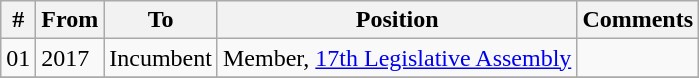<table class="wikitable sortable">
<tr>
<th>#</th>
<th>From</th>
<th>To</th>
<th>Position</th>
<th>Comments</th>
</tr>
<tr>
<td>01</td>
<td>2017</td>
<td>Incumbent</td>
<td>Member, <a href='#'>17th Legislative Assembly</a></td>
<td></td>
</tr>
<tr>
</tr>
</table>
